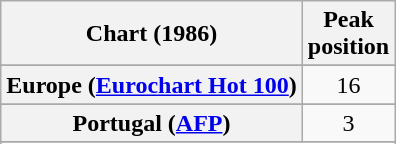<table class="wikitable sortable plainrowheaders" style="text-align:center">
<tr>
<th>Chart (1986)</th>
<th>Peak<br>position</th>
</tr>
<tr>
</tr>
<tr>
</tr>
<tr>
<th scope="row">Europe (<a href='#'>Eurochart Hot 100</a>)</th>
<td>16</td>
</tr>
<tr>
</tr>
<tr>
</tr>
<tr>
</tr>
<tr>
<th scope="row">Portugal (<a href='#'>AFP</a>)</th>
<td>3</td>
</tr>
<tr>
</tr>
<tr>
</tr>
<tr>
</tr>
</table>
